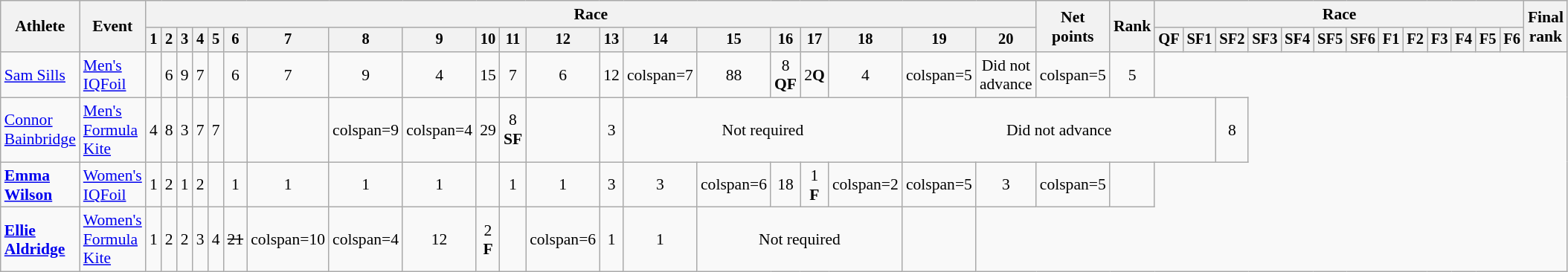<table class="wikitable" style="font-size:90%">
<tr>
<th rowspan="2">Athlete</th>
<th rowspan="2">Event</th>
<th colspan=20>Race</th>
<th rowspan=2>Net points</th>
<th rowspan=2>Rank</th>
<th colspan=13>Race</th>
<th rowspan=2>Final rank</th>
</tr>
<tr style="font-size:95%">
<th>1</th>
<th>2</th>
<th>3</th>
<th>4</th>
<th>5</th>
<th>6</th>
<th>7</th>
<th>8</th>
<th>9</th>
<th>10</th>
<th>11</th>
<th>12</th>
<th>13</th>
<th>14</th>
<th>15</th>
<th>16</th>
<th>17</th>
<th>18</th>
<th>19</th>
<th>20</th>
<th>QF</th>
<th>SF1</th>
<th>SF2</th>
<th>SF3</th>
<th>SF4</th>
<th>SF5</th>
<th>SF6</th>
<th>F1</th>
<th>F2</th>
<th>F3</th>
<th>F4</th>
<th>F5</th>
<th>F6</th>
</tr>
<tr align=center>
<td align=left><a href='#'>Sam Sills</a></td>
<td align=left><a href='#'>Men's IQFoil</a></td>
<td></td>
<td>6</td>
<td>9</td>
<td>7</td>
<td></td>
<td>6</td>
<td>7</td>
<td>9</td>
<td>4</td>
<td>15</td>
<td>7</td>
<td>6</td>
<td>12</td>
<td>colspan=7 </td>
<td>88</td>
<td>8 <strong>QF</strong></td>
<td>2<strong>Q</strong></td>
<td>4</td>
<td>colspan=5 </td>
<td>Did not advance</td>
<td>colspan=5 </td>
<td>5</td>
</tr>
<tr align=center>
<td align=left><a href='#'>Connor Bainbridge</a></td>
<td align=left><a href='#'>Men's Formula Kite</a></td>
<td>4</td>
<td>8</td>
<td>3</td>
<td>7</td>
<td>7</td>
<td></td>
<td></td>
<td>colspan=9 </td>
<td>colspan=4 </td>
<td>29</td>
<td>8 <strong>SF</strong></td>
<td></td>
<td>3</td>
<td colspan=5>Not required</td>
<td colspan=6>Did not advance</td>
<td>8</td>
</tr>
<tr align=center>
<td align=left><strong><a href='#'>Emma Wilson</a></strong></td>
<td align=left><a href='#'>Women's IQFoil</a></td>
<td>1</td>
<td>2</td>
<td>1</td>
<td>2</td>
<td></td>
<td>1</td>
<td>1</td>
<td>1</td>
<td>1</td>
<td></td>
<td>1</td>
<td>1</td>
<td>3</td>
<td>3</td>
<td>colspan=6 </td>
<td>18</td>
<td>1 <strong>F</strong></td>
<td>colspan=2 </td>
<td>colspan=5 </td>
<td>3</td>
<td>colspan=5 </td>
<td></td>
</tr>
<tr align=center>
<td align=left><strong><a href='#'>Ellie Aldridge</a></strong></td>
<td align=left><a href='#'>Women's Formula Kite</a></td>
<td>1</td>
<td>2</td>
<td>2</td>
<td>3</td>
<td>4</td>
<td><s>21</s></td>
<td>colspan=10 </td>
<td>colspan=4 </td>
<td>12</td>
<td>2 <strong>F</strong></td>
<td></td>
<td>colspan=6 </td>
<td>1</td>
<td>1</td>
<td colspan=4>Not required</td>
<td></td>
</tr>
</table>
